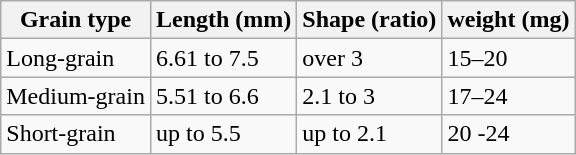<table class="wikitable">
<tr>
<th>Grain type</th>
<th>Length (mm)</th>
<th>Shape (ratio)<br></th>
<th>weight (mg)</th>
</tr>
<tr>
<td>Long-grain</td>
<td>6.61 to 7.5</td>
<td>over 3</td>
<td>15–20</td>
</tr>
<tr>
<td>Medium-grain</td>
<td>5.51 to 6.6</td>
<td>2.1 to 3</td>
<td>17–24</td>
</tr>
<tr>
<td>Short-grain</td>
<td>up to 5.5</td>
<td>up to 2.1</td>
<td>20 -24</td>
</tr>
</table>
